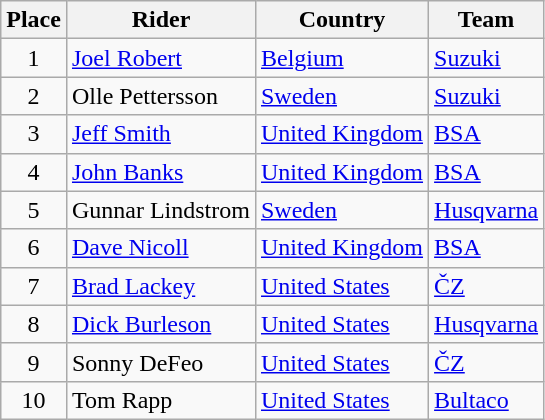<table class="wikitable">
<tr>
<th>Place</th>
<th>Rider</th>
<th>Country</th>
<th>Team</th>
</tr>
<tr>
<td align="center">1</td>
<td> <a href='#'>Joel Robert</a></td>
<td><a href='#'>Belgium</a></td>
<td><a href='#'>Suzuki</a></td>
</tr>
<tr>
<td align="center">2</td>
<td> Olle Pettersson</td>
<td><a href='#'>Sweden</a></td>
<td><a href='#'>Suzuki</a></td>
</tr>
<tr>
<td align="center">3</td>
<td> <a href='#'>Jeff Smith</a></td>
<td><a href='#'>United Kingdom</a></td>
<td><a href='#'>BSA</a></td>
</tr>
<tr>
<td align="center">4</td>
<td> <a href='#'>John Banks</a></td>
<td><a href='#'>United Kingdom</a></td>
<td><a href='#'>BSA</a></td>
</tr>
<tr>
<td align="center">5</td>
<td> Gunnar Lindstrom</td>
<td><a href='#'>Sweden</a></td>
<td><a href='#'>Husqvarna</a></td>
</tr>
<tr>
<td align="center">6</td>
<td> <a href='#'>Dave Nicoll</a></td>
<td><a href='#'>United Kingdom</a></td>
<td><a href='#'>BSA</a></td>
</tr>
<tr>
<td align="center">7</td>
<td> <a href='#'>Brad Lackey</a></td>
<td><a href='#'>United States</a></td>
<td><a href='#'>ČZ</a></td>
</tr>
<tr>
<td align="center">8</td>
<td> <a href='#'>Dick Burleson</a></td>
<td><a href='#'>United States</a></td>
<td><a href='#'>Husqvarna</a></td>
</tr>
<tr>
<td align="center">9</td>
<td> Sonny DeFeo</td>
<td><a href='#'>United States</a></td>
<td><a href='#'>ČZ</a></td>
</tr>
<tr>
<td align="center">10</td>
<td> Tom Rapp</td>
<td><a href='#'>United States</a></td>
<td><a href='#'>Bultaco</a></td>
</tr>
</table>
